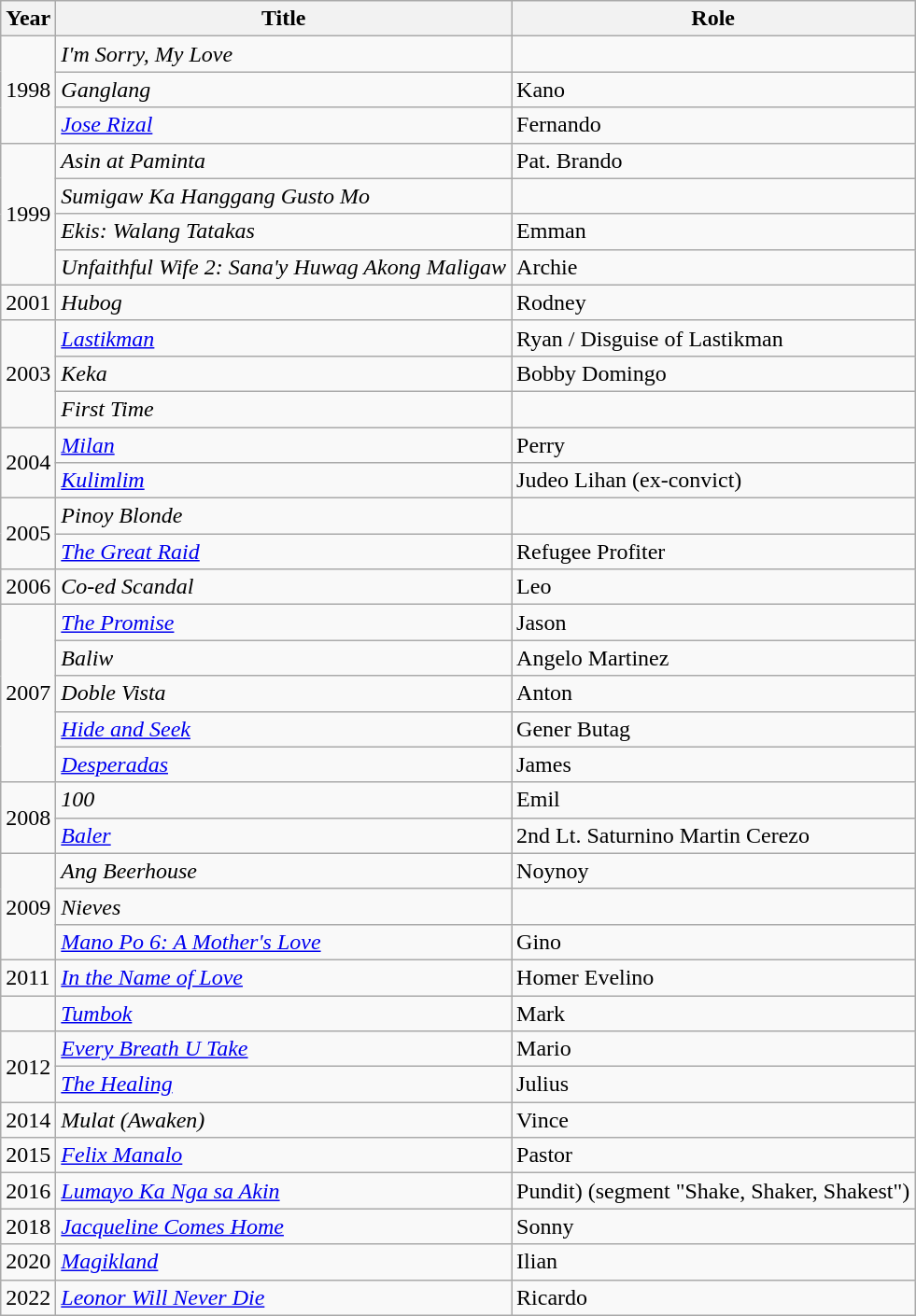<table class="wikitable sortable">
<tr>
<th>Year</th>
<th>Title</th>
<th>Role</th>
</tr>
<tr>
<td rowspan="3">1998</td>
<td><em>I'm Sorry, My Love</em></td>
<td></td>
</tr>
<tr>
<td><em>Ganglang</em></td>
<td>Kano</td>
</tr>
<tr>
<td><em><a href='#'>Jose Rizal</a></em></td>
<td>Fernando</td>
</tr>
<tr>
<td rowspan="4">1999</td>
<td><em>Asin at Paminta</em></td>
<td>Pat. Brando</td>
</tr>
<tr>
<td><em>Sumigaw Ka Hanggang Gusto Mo</em></td>
<td></td>
</tr>
<tr>
<td><em>Ekis: Walang Tatakas</em></td>
<td>Emman</td>
</tr>
<tr>
<td><em>Unfaithful Wife 2: Sana'y Huwag Akong Maligaw</em></td>
<td>Archie</td>
</tr>
<tr>
<td>2001</td>
<td><em>Hubog</em></td>
<td>Rodney</td>
</tr>
<tr>
<td rowspan="3">2003</td>
<td><em><a href='#'>Lastikman</a></em></td>
<td>Ryan / Disguise of Lastikman</td>
</tr>
<tr>
<td><em>Keka</em></td>
<td>Bobby Domingo</td>
</tr>
<tr>
<td><em>First Time</em></td>
<td></td>
</tr>
<tr>
<td rowspan="2">2004</td>
<td><em><a href='#'>Milan</a></em></td>
<td>Perry</td>
</tr>
<tr>
<td><em><a href='#'>Kulimlim</a></em></td>
<td>Judeo Lihan (ex-convict)</td>
</tr>
<tr>
<td rowspan="2">2005</td>
<td><em>Pinoy Blonde</em></td>
<td></td>
</tr>
<tr>
<td><em><a href='#'>The Great Raid</a></em></td>
<td>Refugee Profiter</td>
</tr>
<tr>
<td>2006</td>
<td><em>Co-ed Scandal</em></td>
<td>Leo</td>
</tr>
<tr>
<td rowspan="5">2007</td>
<td><em><a href='#'>The Promise</a></em></td>
<td>Jason</td>
</tr>
<tr>
<td><em>Baliw</em></td>
<td>Angelo Martinez</td>
</tr>
<tr>
<td><em>Doble Vista</em></td>
<td>Anton</td>
</tr>
<tr>
<td><em><a href='#'>Hide and Seek</a></em></td>
<td>Gener Butag</td>
</tr>
<tr>
<td><em><a href='#'>Desperadas</a></em></td>
<td>James</td>
</tr>
<tr>
<td rowspan="2">2008</td>
<td><em>100</em></td>
<td>Emil</td>
</tr>
<tr>
<td><em><a href='#'>Baler</a></em></td>
<td>2nd Lt. Saturnino Martin Cerezo</td>
</tr>
<tr>
<td rowspan="3">2009</td>
<td><em>Ang Beerhouse</em></td>
<td>Noynoy</td>
</tr>
<tr>
<td><em>Nieves</em></td>
<td></td>
</tr>
<tr>
<td><em><a href='#'>Mano Po 6: A Mother's Love</a></em></td>
<td>Gino</td>
</tr>
<tr>
<td>2011</td>
<td><em><a href='#'>In the Name of Love</a></em></td>
<td>Homer Evelino</td>
</tr>
<tr>
<td></td>
<td><em><a href='#'>Tumbok</a></em></td>
<td>Mark</td>
</tr>
<tr>
<td rowspan="2">2012</td>
<td><em><a href='#'>Every Breath U Take</a></em></td>
<td>Mario</td>
</tr>
<tr>
<td><em><a href='#'>The Healing</a></em></td>
<td>Julius</td>
</tr>
<tr>
<td>2014</td>
<td><em>Mulat (Awaken)</em></td>
<td>Vince</td>
</tr>
<tr>
<td>2015</td>
<td><em><a href='#'>Felix Manalo</a></em></td>
<td>Pastor</td>
</tr>
<tr>
<td>2016</td>
<td><em><a href='#'>Lumayo Ka Nga sa Akin</a></em></td>
<td>Pundit) (segment "Shake, Shaker, Shakest")</td>
</tr>
<tr>
<td>2018</td>
<td><em><a href='#'>Jacqueline Comes Home</a></em></td>
<td>Sonny</td>
</tr>
<tr>
<td>2020</td>
<td><em><a href='#'>Magikland</a></em></td>
<td>Ilian</td>
</tr>
<tr>
<td>2022</td>
<td><em><a href='#'>Leonor Will Never Die</a></em></td>
<td>Ricardo</td>
</tr>
</table>
